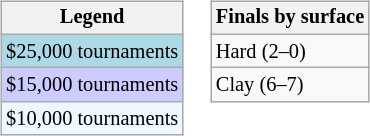<table>
<tr valign=top>
<td><br><table class="wikitable" style="font-size:85%">
<tr>
<th>Legend</th>
</tr>
<tr style="background:lightblue;">
<td>$25,000 tournaments</td>
</tr>
<tr style="background:#ccccff;">
<td>$15,000 tournaments</td>
</tr>
<tr style="background:#f0f8ff;">
<td>$10,000 tournaments</td>
</tr>
</table>
</td>
<td><br><table class="wikitable" style="font-size:85%">
<tr>
<th>Finals by surface</th>
</tr>
<tr>
<td>Hard (2–0)</td>
</tr>
<tr>
<td>Clay (6–7)</td>
</tr>
</table>
</td>
</tr>
</table>
